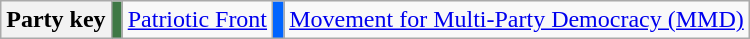<table class=wikitable>
<tr>
<th rowspan=3>Party key</th>
<td style="background:#3f7845"></td>
<td><a href='#'>Patriotic Front</a></td>
<td style="background:#0064ff"></td>
<td><a href='#'>Movement for Multi-Party Democracy (MMD)</a></td>
</tr>
</table>
